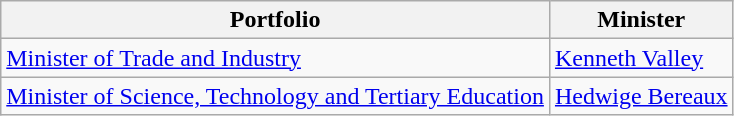<table class="wikitable">
<tr>
<th>Portfolio</th>
<th colspan=2>Minister</th>
</tr>
<tr>
<td><a href='#'>Minister of Trade and Industry</a></td>
<td><a href='#'>Kenneth Valley</a></td>
</tr>
<tr>
<td><a href='#'>Minister of Science, Technology and Tertiary Education</a></td>
<td><a href='#'>Hedwige Bereaux</a></td>
</tr>
</table>
